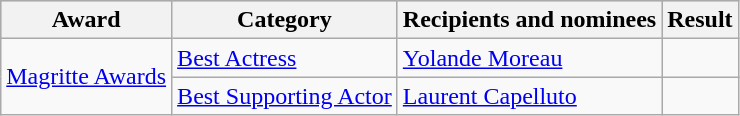<table class="wikitable plainrowheaders sortable">
<tr style="background:#ccc; text-align:center;">
<th scope="col">Award</th>
<th scope="col">Category</th>
<th scope="col">Recipients and nominees</th>
<th scope="col">Result</th>
</tr>
<tr>
<td rowspan=2><a href='#'>Magritte Awards</a></td>
<td><a href='#'>Best Actress</a></td>
<td><a href='#'>Yolande Moreau</a></td>
<td></td>
</tr>
<tr>
<td><a href='#'>Best Supporting Actor</a></td>
<td><a href='#'>Laurent Capelluto</a></td>
<td></td>
</tr>
</table>
